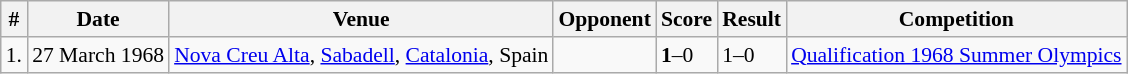<table class="wikitable" style="font-size:90%">
<tr>
<th>#</th>
<th>Date</th>
<th>Venue</th>
<th>Opponent</th>
<th>Score</th>
<th>Result</th>
<th>Competition</th>
</tr>
<tr>
<td>1.</td>
<td>27 March 1968</td>
<td><a href='#'>Nova Creu Alta</a>, <a href='#'>Sabadell</a>, <a href='#'>Catalonia</a>, Spain</td>
<td></td>
<td><strong>1</strong>–0</td>
<td>1–0</td>
<td><a href='#'>Qualification 1968 Summer Olympics</a></td>
</tr>
</table>
